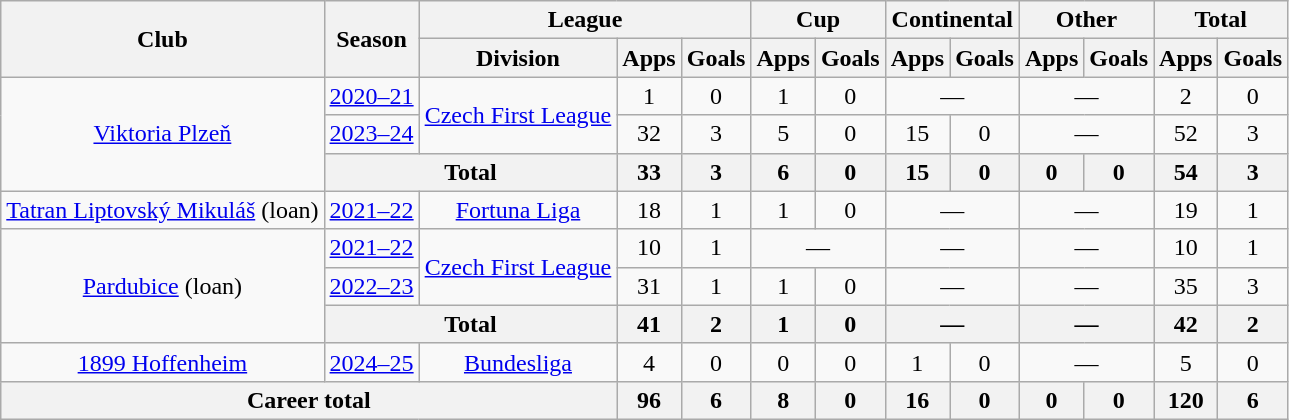<table class="wikitable" style="text-align:center">
<tr>
<th rowspan=2>Club</th>
<th rowspan=2>Season</th>
<th colspan=3>League</th>
<th colspan=2>Cup</th>
<th colspan=2>Continental</th>
<th colspan=2>Other</th>
<th colspan=2>Total</th>
</tr>
<tr>
<th>Division</th>
<th>Apps</th>
<th>Goals</th>
<th>Apps</th>
<th>Goals</th>
<th>Apps</th>
<th>Goals</th>
<th>Apps</th>
<th>Goals</th>
<th>Apps</th>
<th>Goals</th>
</tr>
<tr>
<td rowspan="3"><a href='#'>Viktoria Plzeň</a></td>
<td><a href='#'>2020–21</a></td>
<td rowspan="2"><a href='#'>Czech First League</a></td>
<td>1</td>
<td>0</td>
<td>1</td>
<td>0</td>
<td colspan="2">—</td>
<td colspan="2">—</td>
<td>2</td>
<td>0</td>
</tr>
<tr>
<td><a href='#'>2023–24</a></td>
<td>32</td>
<td>3</td>
<td>5</td>
<td>0</td>
<td>15</td>
<td>0</td>
<td colspan="2">—</td>
<td>52</td>
<td>3</td>
</tr>
<tr>
<th colspan="2">Total</th>
<th>33</th>
<th>3</th>
<th>6</th>
<th>0</th>
<th>15</th>
<th>0</th>
<th>0</th>
<th>0</th>
<th>54</th>
<th>3</th>
</tr>
<tr>
<td><a href='#'>Tatran Liptovský Mikuláš</a> (loan)</td>
<td><a href='#'>2021–22</a></td>
<td><a href='#'>Fortuna Liga</a></td>
<td>18</td>
<td>1</td>
<td>1</td>
<td>0</td>
<td colspan="2">—</td>
<td colspan="2">—</td>
<td>19</td>
<td>1</td>
</tr>
<tr>
<td rowspan="3"><a href='#'>Pardubice</a> (loan)</td>
<td><a href='#'>2021–22</a></td>
<td rowspan="2"><a href='#'>Czech First League</a></td>
<td>10</td>
<td>1</td>
<td colspan="2">—</td>
<td colspan="2">—</td>
<td colspan="2">—</td>
<td>10</td>
<td>1</td>
</tr>
<tr>
<td><a href='#'>2022–23</a></td>
<td>31</td>
<td>1</td>
<td>1</td>
<td>0</td>
<td colspan="2">—</td>
<td colspan="2">—</td>
<td>35</td>
<td>3</td>
</tr>
<tr>
<th colspan="2">Total</th>
<th>41</th>
<th>2</th>
<th>1</th>
<th>0</th>
<th colspan="2">—</th>
<th colspan="2">—</th>
<th>42</th>
<th>2</th>
</tr>
<tr>
<td><a href='#'>1899 Hoffenheim</a></td>
<td><a href='#'>2024–25</a></td>
<td><a href='#'>Bundesliga</a></td>
<td>4</td>
<td>0</td>
<td>0</td>
<td>0</td>
<td>1</td>
<td>0</td>
<td colspan="2">—</td>
<td>5</td>
<td>0</td>
</tr>
<tr>
<th colspan="3">Career total</th>
<th>96</th>
<th>6</th>
<th>8</th>
<th>0</th>
<th>16</th>
<th>0</th>
<th>0</th>
<th>0</th>
<th>120</th>
<th>6</th>
</tr>
</table>
